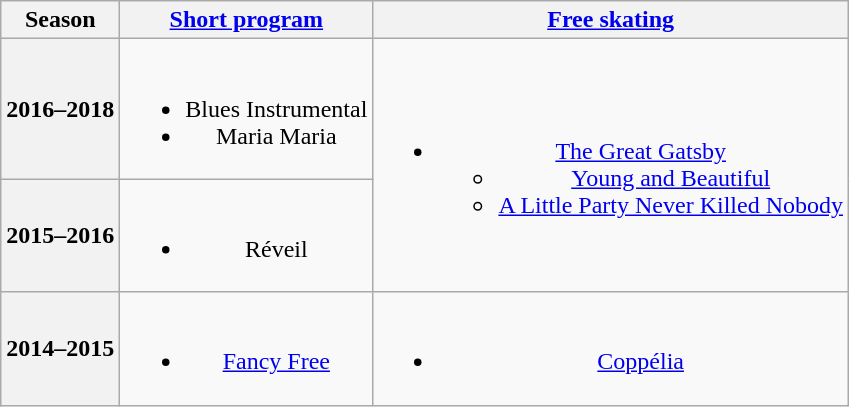<table class=wikitable style=text-align:center>
<tr>
<th>Season</th>
<th><a href='#'>Short program</a></th>
<th><a href='#'>Free skating</a></th>
</tr>
<tr>
<th>2016–2018 <br> </th>
<td><br><ul><li>Blues Instrumental <br></li><li>Maria Maria <br></li></ul></td>
<td rowspan=2><br><ul><li><a href='#'>The Great Gatsby</a><ul><li><a href='#'>Young and Beautiful</a> <br></li><li><a href='#'>A Little Party Never Killed Nobody</a> <br></li></ul></li></ul></td>
</tr>
<tr>
<th>2015–2016 <br> </th>
<td><br><ul><li>Réveil <br></li></ul></td>
</tr>
<tr>
<th>2014–2015 <br> </th>
<td><br><ul><li><a href='#'>Fancy Free</a></li></ul></td>
<td><br><ul><li><a href='#'>Coppélia</a> <br></li></ul></td>
</tr>
</table>
